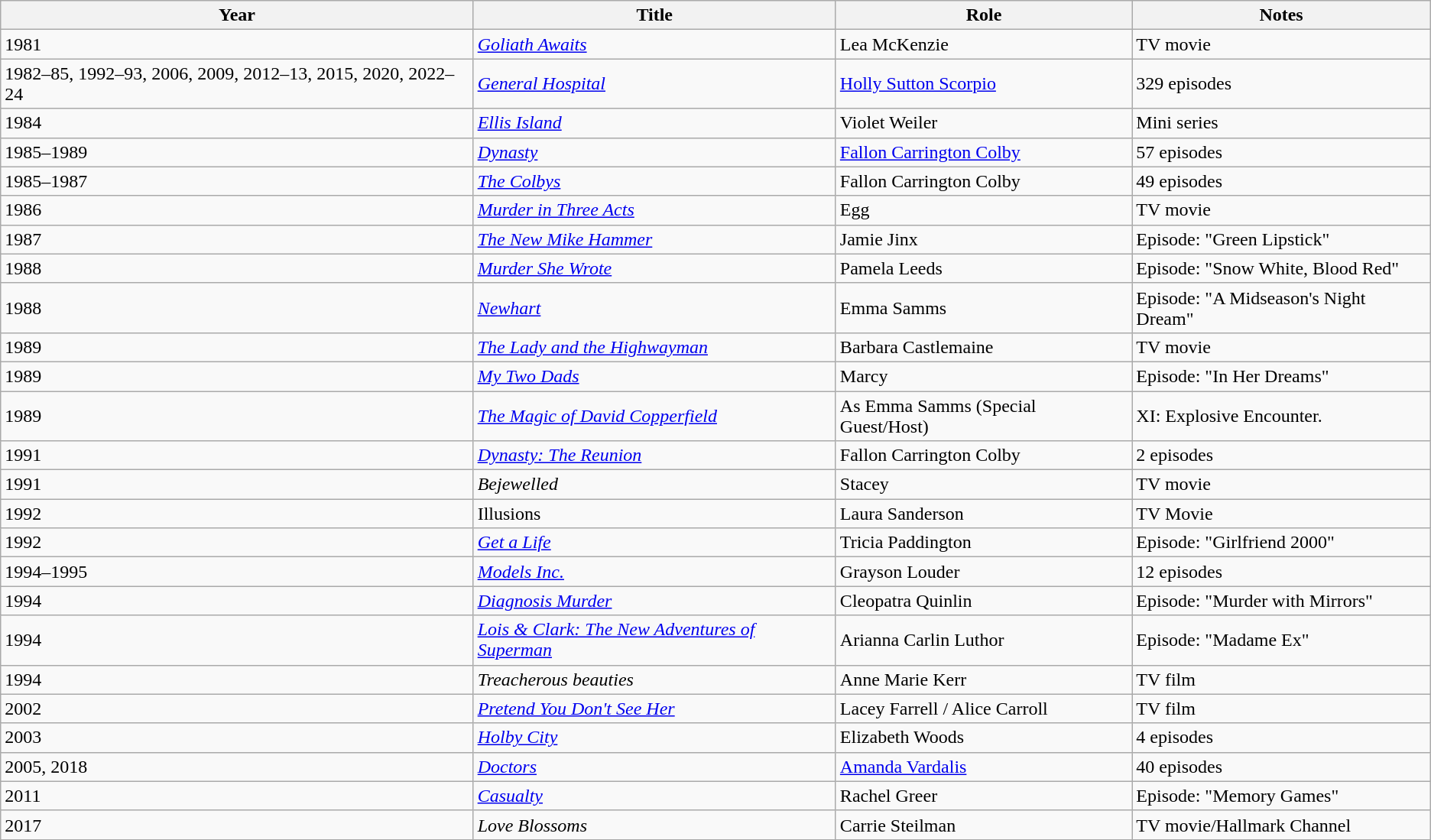<table class="wikitable">
<tr>
<th>Year</th>
<th>Title</th>
<th>Role</th>
<th>Notes</th>
</tr>
<tr>
<td>1981</td>
<td><em><a href='#'>Goliath Awaits</a></em></td>
<td>Lea McKenzie</td>
<td>TV movie</td>
</tr>
<tr>
<td>1982–85, 1992–93, 2006, 2009, 2012–13, 2015, 2020, 2022–24</td>
<td><em><a href='#'>General Hospital</a></em></td>
<td><a href='#'>Holly Sutton Scorpio</a></td>
<td>329 episodes</td>
</tr>
<tr>
<td>1984</td>
<td><em><a href='#'>Ellis Island</a></em></td>
<td>Violet Weiler</td>
<td>Mini series</td>
</tr>
<tr>
<td>1985–1989</td>
<td><em><a href='#'>Dynasty</a></em></td>
<td><a href='#'>Fallon Carrington Colby</a></td>
<td>57 episodes</td>
</tr>
<tr>
<td>1985–1987</td>
<td><em><a href='#'>The Colbys</a></em></td>
<td>Fallon Carrington Colby</td>
<td>49 episodes</td>
</tr>
<tr>
<td>1986</td>
<td><em><a href='#'>Murder in Three Acts</a></em></td>
<td>Egg</td>
<td>TV movie</td>
</tr>
<tr>
<td>1987</td>
<td><em><a href='#'>The New Mike Hammer</a></em></td>
<td>Jamie Jinx</td>
<td>Episode: "Green Lipstick"</td>
</tr>
<tr>
<td>1988</td>
<td><em><a href='#'>Murder She Wrote</a></em></td>
<td>Pamela Leeds</td>
<td>Episode: "Snow White, Blood Red"</td>
</tr>
<tr>
<td>1988</td>
<td><em><a href='#'>Newhart</a></em></td>
<td>Emma Samms</td>
<td>Episode: "A Midseason's Night Dream"</td>
</tr>
<tr>
<td>1989</td>
<td><em><a href='#'>The Lady and the Highwayman</a></em></td>
<td>Barbara Castlemaine</td>
<td>TV movie</td>
</tr>
<tr>
<td>1989</td>
<td><em><a href='#'>My Two Dads</a></em></td>
<td>Marcy</td>
<td>Episode: "In Her Dreams"</td>
</tr>
<tr>
<td>1989</td>
<td><em><a href='#'>The Magic of David Copperfield</a></em></td>
<td>As Emma Samms (Special Guest/Host)</td>
<td>XI: Explosive Encounter.</td>
</tr>
<tr>
<td>1991</td>
<td><em><a href='#'>Dynasty: The Reunion</a></em></td>
<td>Fallon Carrington Colby</td>
<td>2 episodes</td>
</tr>
<tr>
<td>1991</td>
<td><em>Bejewelled</em></td>
<td>Stacey</td>
<td>TV movie</td>
</tr>
<tr>
<td>1992</td>
<td>Illusions</td>
<td>Laura Sanderson</td>
<td>TV Movie</td>
</tr>
<tr>
<td>1992</td>
<td><em><a href='#'>Get a Life</a></em></td>
<td>Tricia Paddington</td>
<td>Episode: "Girlfriend 2000"</td>
</tr>
<tr>
<td>1994–1995</td>
<td><em><a href='#'>Models Inc.</a></em></td>
<td>Grayson Louder</td>
<td>12 episodes</td>
</tr>
<tr>
<td>1994</td>
<td><em><a href='#'>Diagnosis Murder</a></em></td>
<td>Cleopatra Quinlin</td>
<td>Episode: "Murder with Mirrors"</td>
</tr>
<tr>
<td>1994</td>
<td><em><a href='#'>Lois & Clark: The New Adventures of Superman</a></em></td>
<td>Arianna Carlin Luthor</td>
<td>Episode: "Madame Ex"</td>
</tr>
<tr>
<td>1994</td>
<td><em>Treacherous beauties</em></td>
<td>Anne Marie Kerr</td>
<td>TV film</td>
</tr>
<tr>
<td>2002</td>
<td><em><a href='#'>Pretend You Don't See Her</a></em></td>
<td>Lacey Farrell / Alice Carroll</td>
<td>TV film</td>
</tr>
<tr>
<td>2003</td>
<td><em><a href='#'>Holby City</a></em></td>
<td>Elizabeth Woods</td>
<td>4 episodes</td>
</tr>
<tr>
<td>2005, 2018</td>
<td><em><a href='#'>Doctors</a></em></td>
<td><a href='#'>Amanda Vardalis</a></td>
<td>40 episodes</td>
</tr>
<tr>
<td>2011</td>
<td><em><a href='#'>Casualty</a></em></td>
<td>Rachel Greer</td>
<td>Episode: "Memory Games"</td>
</tr>
<tr>
<td>2017</td>
<td><em>Love Blossoms</em></td>
<td>Carrie Steilman</td>
<td>TV movie/Hallmark Channel</td>
</tr>
<tr>
</tr>
</table>
